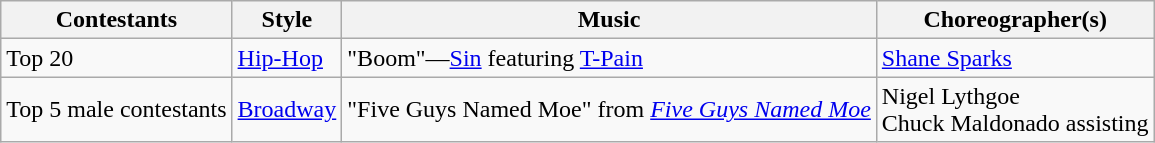<table class="wikitable">
<tr>
<th>Contestants</th>
<th>Style</th>
<th>Music</th>
<th>Choreographer(s)</th>
</tr>
<tr>
<td>Top 20</td>
<td><a href='#'>Hip-Hop</a></td>
<td>"Boom"—<a href='#'>Sin</a> featuring <a href='#'>T-Pain</a></td>
<td><a href='#'>Shane Sparks</a></td>
</tr>
<tr>
<td>Top 5 male contestants</td>
<td><a href='#'>Broadway</a></td>
<td>"Five Guys Named Moe" from <em><a href='#'>Five Guys Named Moe</a></em></td>
<td>Nigel Lythgoe<br>Chuck Maldonado assisting</td>
</tr>
</table>
